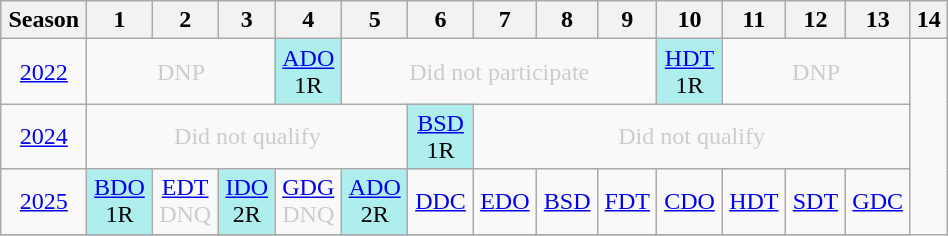<table class="wikitable" style="width:50%; margin:0">
<tr>
<th>Season</th>
<th>1</th>
<th>2</th>
<th>3</th>
<th>4</th>
<th>5</th>
<th>6</th>
<th>7</th>
<th>8</th>
<th>9</th>
<th>10</th>
<th>11</th>
<th>12</th>
<th>13</th>
<th>14</th>
</tr>
<tr>
<td style="text-align:center;"background:#efefef;"><a href='#'>2022</a></td>
<td colspan="3" style="text-align:center; color:#ccc;">DNP</td>
<td style="text-align:center; background:#afeeee;"><a href='#'>ADO</a><br>1R</td>
<td colspan="5" style="text-align:center; color:#ccc;">Did not participate</td>
<td style="text-align:center; background:#afeeee;"><a href='#'>HDT</a><br>1R</td>
<td colspan="3" style="text-align:center; color:#ccc;">DNP</td>
</tr>
<tr>
<td style="text-align:center;"background:#efefef;"><a href='#'>2024</a></td>
<td colspan="5" style="text-align:center; color:#ccc;">Did not qualify</td>
<td style="text-align:center; background:#afeeee;"><a href='#'>BSD</a><br>1R</td>
<td colspan="7" style="text-align:center; color:#ccc;">Did not qualify</td>
</tr>
<tr>
<td style="text-align:center;"background:#efefef;"><a href='#'>2025</a></td>
<td style="text-align:center; background:#afeeee;"><a href='#'>BDO</a><br>1R</td>
<td style="text-align:center; color:#ccc;"><a href='#'>EDT</a><br>DNQ</td>
<td style="text-align:center; background:#afeeee;"><a href='#'>IDO</a><br>2R</td>
<td style="text-align:center; color:#ccc;"><a href='#'>GDG</a><br>DNQ</td>
<td style="text-align:center; background:#afeeee;"><a href='#'>ADO</a><br>2R</td>
<td style="text-align:center; color:#ccc;"><a href='#'>DDC</a><br></td>
<td style="text-align:center; color:#ccc;"><a href='#'>EDO</a><br></td>
<td style="text-align:center; color:#ccc;"><a href='#'>BSD</a><br></td>
<td style="text-align:center; color:#ccc;"><a href='#'>FDT</a><br></td>
<td style="text-align:center; color:#ccc;"><a href='#'>CDO</a><br></td>
<td style="text-align:center; color:#ccc;"><a href='#'>HDT</a><br></td>
<td style="text-align:center; color:#ccc;"><a href='#'>SDT</a><br></td>
<td style="text-align:center; color:#ccc;"><a href='#'>GDC</a><br></td>
</tr>
<tr>
</tr>
</table>
